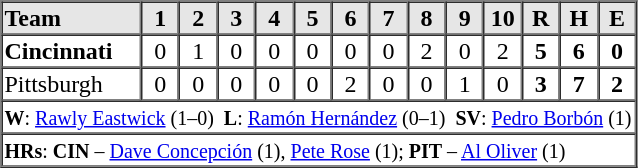<table border=1 cellspacing=0 width=425 style="margin-left:3em;">
<tr style="text-align:center; background-color:#e6e6e6;">
<th align=left width=22%>Team</th>
<th width=6%>1</th>
<th width=6%>2</th>
<th width=6%>3</th>
<th width=6%>4</th>
<th width=6%>5</th>
<th width=6%>6</th>
<th width=6%>7</th>
<th width=6%>8</th>
<th width=6%>9</th>
<th width=6%>10</th>
<th width=6%>R</th>
<th width=6%>H</th>
<th width=6%>E</th>
</tr>
<tr style="text-align:center;">
<td align=left><strong>Cincinnati</strong></td>
<td>0</td>
<td>1</td>
<td>0</td>
<td>0</td>
<td>0</td>
<td>0</td>
<td>0</td>
<td>2</td>
<td>0</td>
<td>2</td>
<td><strong>5</strong></td>
<td><strong>6</strong></td>
<td><strong>0</strong></td>
</tr>
<tr style="text-align:center;">
<td align=left>Pittsburgh</td>
<td>0</td>
<td>0</td>
<td>0</td>
<td>0</td>
<td>0</td>
<td>2</td>
<td>0</td>
<td>0</td>
<td>1</td>
<td>0</td>
<td><strong>3</strong></td>
<td><strong>7</strong></td>
<td><strong>2</strong></td>
</tr>
<tr style="text-align:left;">
<td colspan=14><small><strong>W</strong>: <a href='#'>Rawly Eastwick</a> (1–0)  <strong>L</strong>: <a href='#'>Ramón Hernández</a> (0–1)  <strong>SV</strong>: <a href='#'>Pedro Borbón</a> (1)</small></td>
</tr>
<tr style="text-align:left;">
<td colspan=14><small><strong>HRs</strong>: <strong>CIN</strong> – <a href='#'>Dave Concepción</a> (1), <a href='#'>Pete Rose</a> (1); <strong>PIT</strong> – <a href='#'>Al Oliver</a> (1)</small></td>
</tr>
</table>
